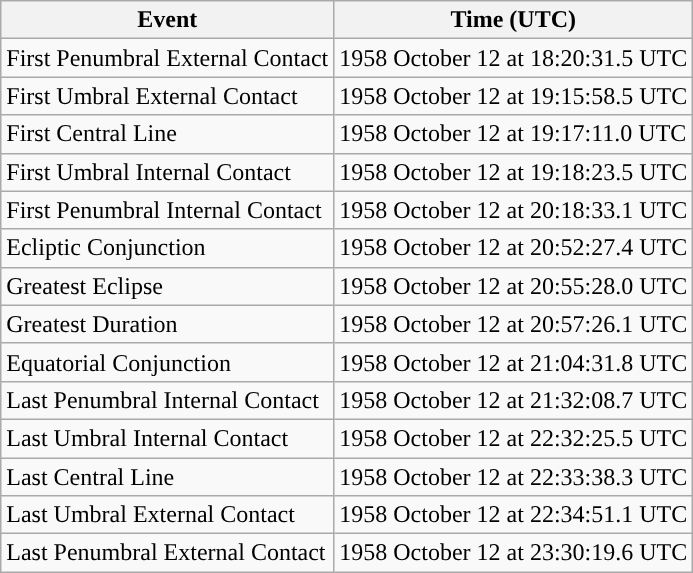<table class="wikitable">
<tr>
<th>Event</th>
<th>Time (UTC)</th>
</tr>
<tr>
<td>First Penumbral External Contact</td>
<td>1958 October 12 at 18:20:31.5 UTC</td>
</tr>
<tr>
<td>First Umbral External Contact</td>
<td>1958 October 12 at 19:15:58.5 UTC</td>
</tr>
<tr>
<td>First Central Line</td>
<td>1958 October 12 at 19:17:11.0 UTC</td>
</tr>
<tr>
<td>First Umbral Internal Contact</td>
<td>1958 October 12 at 19:18:23.5 UTC</td>
</tr>
<tr>
<td>First Penumbral Internal Contact</td>
<td>1958 October 12 at 20:18:33.1 UTC</td>
</tr>
<tr>
<td>Ecliptic Conjunction</td>
<td>1958 October 12 at 20:52:27.4 UTC</td>
</tr>
<tr>
<td>Greatest Eclipse</td>
<td>1958 October 12 at 20:55:28.0 UTC</td>
</tr>
<tr>
<td>Greatest Duration</td>
<td>1958 October 12 at 20:57:26.1 UTC</td>
</tr>
<tr>
<td>Equatorial Conjunction</td>
<td>1958 October 12 at 21:04:31.8 UTC</td>
</tr>
<tr>
<td>Last Penumbral Internal Contact</td>
<td>1958 October 12 at 21:32:08.7 UTC</td>
</tr>
<tr>
<td>Last Umbral Internal Contact</td>
<td>1958 October 12 at 22:32:25.5 UTC</td>
</tr>
<tr>
<td>Last Central Line</td>
<td>1958 October 12 at 22:33:38.3 UTC</td>
</tr>
<tr>
<td>Last Umbral External Contact</td>
<td>1958 October 12 at 22:34:51.1 UTC</td>
</tr>
<tr>
<td>Last Penumbral External Contact</td>
<td>1958 October 12 at 23:30:19.6 UTC</td>
</tr>
</table>
